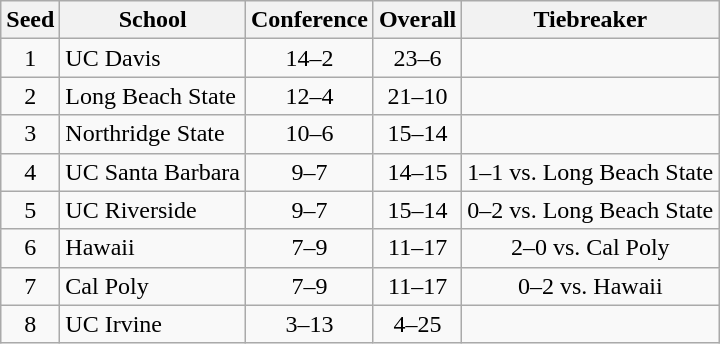<table class="wikitable" style="text-align:center">
<tr>
<th>Seed</th>
<th>School</th>
<th>Conference</th>
<th>Overall</th>
<th>Tiebreaker</th>
</tr>
<tr>
<td>1</td>
<td align=left>UC Davis</td>
<td>14–2</td>
<td>23–6</td>
<td></td>
</tr>
<tr>
<td>2</td>
<td align=left>Long Beach State</td>
<td>12–4</td>
<td>21–10</td>
<td></td>
</tr>
<tr>
<td>3</td>
<td align=left>Northridge State</td>
<td>10–6</td>
<td>15–14</td>
<td></td>
</tr>
<tr>
<td>4</td>
<td align=left>UC Santa Barbara</td>
<td>9–7</td>
<td>14–15</td>
<td>1–1 vs. Long Beach State</td>
</tr>
<tr>
<td>5</td>
<td align=left>UC Riverside</td>
<td>9–7</td>
<td>15–14</td>
<td>0–2 vs. Long Beach State</td>
</tr>
<tr>
<td>6</td>
<td align=left>Hawaii</td>
<td>7–9</td>
<td>11–17</td>
<td>2–0 vs. Cal Poly</td>
</tr>
<tr>
<td>7</td>
<td align=left>Cal Poly</td>
<td>7–9</td>
<td>11–17</td>
<td>0–2 vs. Hawaii</td>
</tr>
<tr>
<td>8</td>
<td align=left>UC Irvine</td>
<td>3–13</td>
<td>4–25</td>
<td></td>
</tr>
</table>
